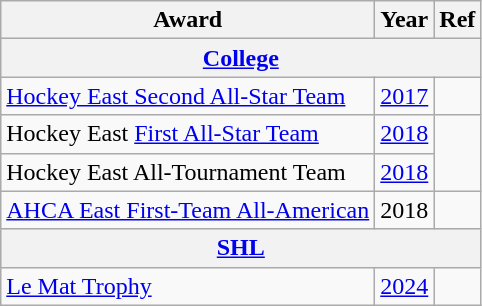<table class="wikitable">
<tr>
<th>Award</th>
<th>Year</th>
<th>Ref</th>
</tr>
<tr>
<th colspan="3"><a href='#'>College</a></th>
</tr>
<tr>
<td><a href='#'>Hockey East Second All-Star Team</a></td>
<td><a href='#'>2017</a></td>
<td></td>
</tr>
<tr>
<td>Hockey East <a href='#'>First All-Star Team</a></td>
<td><a href='#'>2018</a></td>
<td rowspan="2"></td>
</tr>
<tr>
<td>Hockey East All-Tournament Team</td>
<td><a href='#'>2018</a></td>
</tr>
<tr>
<td><a href='#'>AHCA East First-Team All-American</a></td>
<td>2018</td>
<td></td>
</tr>
<tr ALIGN="center" bgcolor="#e0e0e0">
<th colspan="3"><a href='#'>SHL</a></th>
</tr>
<tr>
<td><a href='#'>Le Mat Trophy</a></td>
<td><a href='#'>2024</a></td>
<td></td>
</tr>
</table>
